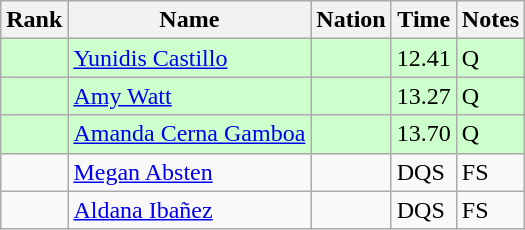<table class="wikitable sortable">
<tr>
<th>Rank</th>
<th>Name</th>
<th>Nation</th>
<th>Time</th>
<th>Notes</th>
</tr>
<tr bgcolor=ccffcc>
<td></td>
<td><a href='#'>Yunidis Castillo</a></td>
<td></td>
<td>12.41</td>
<td>Q</td>
</tr>
<tr bgcolor=ccffcc>
<td></td>
<td><a href='#'>Amy Watt</a></td>
<td></td>
<td>13.27</td>
<td>Q</td>
</tr>
<tr bgcolor=ccffcc>
<td></td>
<td><a href='#'>Amanda Cerna Gamboa</a></td>
<td></td>
<td>13.70</td>
<td>Q</td>
</tr>
<tr>
<td></td>
<td><a href='#'>Megan Absten</a></td>
<td></td>
<td>DQS</td>
<td>FS</td>
</tr>
<tr>
<td></td>
<td><a href='#'>Aldana Ibañez</a></td>
<td></td>
<td>DQS</td>
<td>FS</td>
</tr>
</table>
